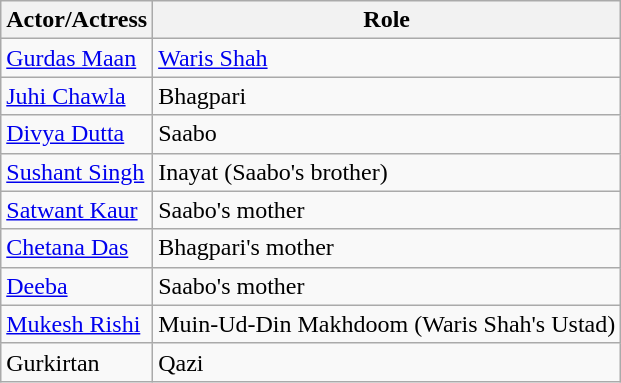<table class="wikitable">
<tr>
<th>Actor/Actress</th>
<th>Role</th>
</tr>
<tr>
<td><a href='#'>Gurdas Maan</a></td>
<td><a href='#'>Waris Shah</a></td>
</tr>
<tr>
<td><a href='#'>Juhi Chawla</a></td>
<td>Bhagpari</td>
</tr>
<tr>
<td><a href='#'>Divya Dutta</a></td>
<td>Saabo</td>
</tr>
<tr>
<td><a href='#'>Sushant Singh</a></td>
<td>Inayat (Saabo's brother)</td>
</tr>
<tr>
<td><a href='#'>Satwant Kaur</a></td>
<td>Saabo's mother</td>
</tr>
<tr>
<td><a href='#'>Chetana Das</a></td>
<td>Bhagpari's mother</td>
</tr>
<tr>
<td><a href='#'>Deeba</a></td>
<td>Saabo's mother</td>
</tr>
<tr>
<td><a href='#'>Mukesh Rishi</a></td>
<td>Muin-Ud-Din Makhdoom (Waris Shah's Ustad)</td>
</tr>
<tr>
<td>Gurkirtan</td>
<td>Qazi</td>
</tr>
</table>
